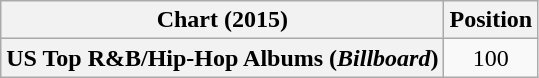<table class="wikitable plainrowheaders" style="text-align:center">
<tr>
<th scope="col">Chart (2015)</th>
<th scope="col">Position</th>
</tr>
<tr>
<th scope="row">US Top R&B/Hip-Hop Albums (<em>Billboard</em>)</th>
<td>100</td>
</tr>
</table>
